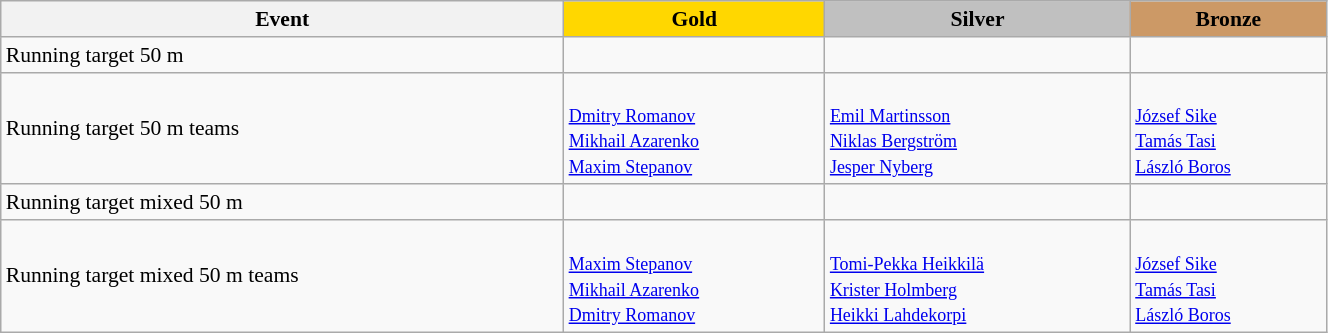<table class="wikitable" width=70% style="font-size:90%; text-align:left;">
<tr align=center>
<th>Event</th>
<td bgcolor=gold><strong>Gold</strong></td>
<td bgcolor=silver><strong>Silver</strong></td>
<td bgcolor=cc9966><strong>Bronze</strong></td>
</tr>
<tr>
<td>Running target 50 m</td>
<td></td>
<td></td>
<td></td>
</tr>
<tr>
<td>Running target 50 m teams</td>
<td><br><small><a href='#'>Dmitry Romanov</a><br><a href='#'>Mikhail Azarenko</a><br><a href='#'>Maxim Stepanov</a></small></td>
<td><br><small><a href='#'>Emil Martinsson</a><br><a href='#'>Niklas Bergström</a><br><a href='#'>Jesper Nyberg</a></small></td>
<td><br><small><a href='#'>József Sike</a><br><a href='#'>Tamás Tasi</a><br><a href='#'>László Boros</a></small></td>
</tr>
<tr>
<td>Running target mixed 50 m</td>
<td></td>
<td></td>
<td></td>
</tr>
<tr>
<td>Running target mixed 50 m teams</td>
<td><br><small><a href='#'>Maxim Stepanov</a><br><a href='#'>Mikhail Azarenko</a><br><a href='#'>Dmitry Romanov</a></small></td>
<td><br><small><a href='#'>Tomi-Pekka Heikkilä</a><br><a href='#'>Krister Holmberg</a><br><a href='#'>Heikki Lahdekorpi</a></small></td>
<td><br><small><a href='#'>József Sike</a><br><a href='#'>Tamás Tasi</a><br><a href='#'>László Boros</a></small></td>
</tr>
</table>
